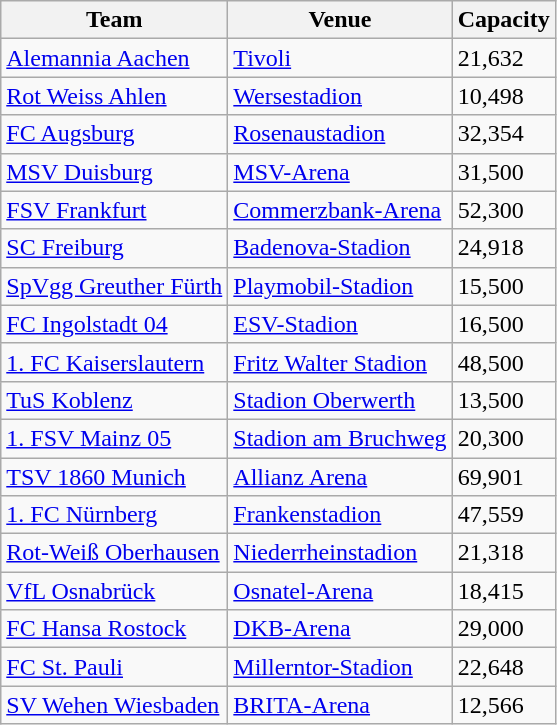<table class="wikitable sortable">
<tr>
<th>Team</th>
<th>Venue</th>
<th>Capacity</th>
</tr>
<tr>
<td><a href='#'>Alemannia Aachen</a></td>
<td><a href='#'>Tivoli</a></td>
<td>21,632</td>
</tr>
<tr>
<td><a href='#'>Rot Weiss Ahlen</a></td>
<td><a href='#'>Wersestadion</a></td>
<td>10,498</td>
</tr>
<tr>
<td><a href='#'>FC Augsburg</a></td>
<td><a href='#'>Rosenaustadion</a></td>
<td>32,354</td>
</tr>
<tr>
<td><a href='#'>MSV Duisburg</a></td>
<td><a href='#'>MSV-Arena</a></td>
<td>31,500</td>
</tr>
<tr>
<td><a href='#'>FSV Frankfurt</a></td>
<td><a href='#'>Commerzbank-Arena</a></td>
<td>52,300</td>
</tr>
<tr>
<td><a href='#'>SC Freiburg</a></td>
<td><a href='#'>Badenova-Stadion</a></td>
<td>24,918</td>
</tr>
<tr>
<td><a href='#'>SpVgg Greuther Fürth</a></td>
<td><a href='#'>Playmobil-Stadion</a></td>
<td>15,500</td>
</tr>
<tr>
<td><a href='#'>FC Ingolstadt 04</a></td>
<td><a href='#'>ESV-Stadion</a></td>
<td>16,500</td>
</tr>
<tr>
<td><a href='#'>1. FC Kaiserslautern</a></td>
<td><a href='#'>Fritz Walter Stadion</a></td>
<td>48,500</td>
</tr>
<tr>
<td><a href='#'>TuS Koblenz</a></td>
<td><a href='#'>Stadion Oberwerth</a></td>
<td>13,500</td>
</tr>
<tr>
<td><a href='#'>1. FSV Mainz 05</a></td>
<td><a href='#'>Stadion am Bruchweg</a></td>
<td>20,300</td>
</tr>
<tr>
<td><a href='#'>TSV 1860 Munich</a></td>
<td><a href='#'>Allianz Arena</a></td>
<td>69,901</td>
</tr>
<tr>
<td><a href='#'>1. FC Nürnberg</a></td>
<td><a href='#'>Frankenstadion</a></td>
<td>47,559</td>
</tr>
<tr>
<td><a href='#'>Rot-Weiß Oberhausen</a></td>
<td><a href='#'>Niederrheinstadion</a></td>
<td>21,318</td>
</tr>
<tr>
<td><a href='#'>VfL Osnabrück</a></td>
<td><a href='#'>Osnatel-Arena</a></td>
<td>18,415</td>
</tr>
<tr>
<td><a href='#'>FC Hansa Rostock</a></td>
<td><a href='#'>DKB-Arena</a></td>
<td>29,000</td>
</tr>
<tr>
<td><a href='#'>FC St. Pauli</a></td>
<td><a href='#'>Millerntor-Stadion</a></td>
<td>22,648</td>
</tr>
<tr>
<td><a href='#'>SV Wehen Wiesbaden</a></td>
<td><a href='#'>BRITA-Arena</a></td>
<td>12,566</td>
</tr>
</table>
